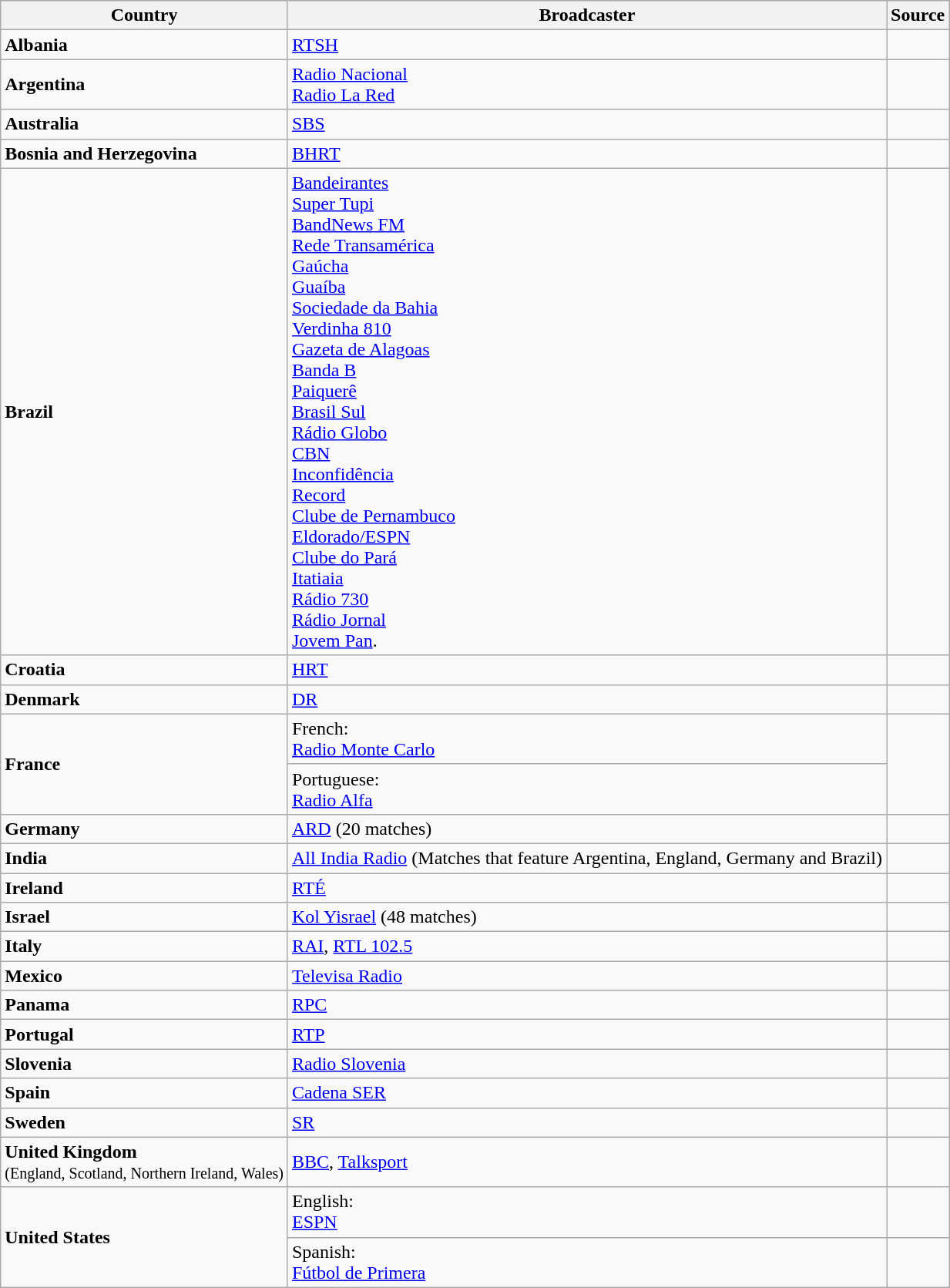<table class="wikitable" border="1">
<tr>
<th>Country</th>
<th>Broadcaster</th>
<th>Source</th>
</tr>
<tr>
<td><strong>Albania</strong></td>
<td><a href='#'>RTSH</a></td>
<td></td>
</tr>
<tr>
<td><strong>Argentina</strong></td>
<td><a href='#'>Radio Nacional</a><br><a href='#'>Radio La Red</a></td>
<td></td>
</tr>
<tr>
<td><strong>Australia</strong></td>
<td><a href='#'>SBS</a></td>
<td></td>
</tr>
<tr>
<td><strong>Bosnia and Herzegovina</strong></td>
<td><a href='#'>BHRT</a></td>
<td></td>
</tr>
<tr>
<td><strong>Brazil</strong></td>
<td><a href='#'>Bandeirantes</a><br><a href='#'>Super Tupi</a><br><a href='#'>BandNews FM</a><br><a href='#'>Rede Transamérica</a><br><a href='#'>Gaúcha</a><br><a href='#'>Guaíba</a><br><a href='#'>Sociedade da Bahia</a><br><a href='#'>Verdinha 810</a><br><a href='#'>Gazeta de Alagoas</a><br><a href='#'>Banda B</a><br><a href='#'>Paiquerê</a><br><a href='#'>Brasil Sul</a><br><a href='#'>Rádio Globo</a><br><a href='#'>CBN</a><br><a href='#'>Inconfidência</a><br><a href='#'>Record</a><br><a href='#'>Clube de Pernambuco</a><br><a href='#'>Eldorado/ESPN</a><br><a href='#'>Clube do Pará</a><br><a href='#'>Itatiaia</a><br><a href='#'>Rádio 730</a><br><a href='#'>Rádio Jornal</a><br><a href='#'>Jovem Pan</a>.</td>
<td></td>
</tr>
<tr>
<td><strong>Croatia</strong></td>
<td><a href='#'>HRT</a></td>
<td></td>
</tr>
<tr>
<td><strong>Denmark</strong></td>
<td><a href='#'>DR</a></td>
<td></td>
</tr>
<tr>
<td rowspan=2><strong>France</strong></td>
<td>French:<br><a href='#'>Radio Monte Carlo</a></td>
<td rowspan=2></td>
</tr>
<tr>
<td>Portuguese:<br><a href='#'>Radio Alfa</a></td>
</tr>
<tr>
<td><strong>Germany</strong></td>
<td><a href='#'>ARD</a> (20 matches)</td>
<td></td>
</tr>
<tr>
<td><strong>India</strong></td>
<td><a href='#'>All India Radio</a> (Matches that feature Argentina, England, Germany and Brazil)</td>
<td></td>
</tr>
<tr>
<td><strong>Ireland</strong></td>
<td><a href='#'>RTÉ</a></td>
<td></td>
</tr>
<tr>
<td><strong>Israel</strong></td>
<td><a href='#'>Kol Yisrael</a> (48 matches)</td>
<td></td>
</tr>
<tr>
<td><strong>Italy</strong></td>
<td><a href='#'>RAI</a>, <a href='#'>RTL 102.5</a></td>
<td></td>
</tr>
<tr>
<td><strong>Mexico</strong></td>
<td><a href='#'>Televisa Radio</a></td>
<td></td>
</tr>
<tr>
<td><strong>Panama</strong></td>
<td><a href='#'>RPC</a></td>
<td></td>
</tr>
<tr>
<td><strong>Portugal</strong></td>
<td><a href='#'>RTP</a></td>
<td></td>
</tr>
<tr>
<td><strong>Slovenia</strong></td>
<td><a href='#'>Radio Slovenia</a></td>
<td></td>
</tr>
<tr>
<td><strong>Spain</strong></td>
<td><a href='#'>Cadena SER</a></td>
<td></td>
</tr>
<tr>
<td><strong>Sweden</strong></td>
<td><a href='#'>SR</a></td>
<td></td>
</tr>
<tr>
<td><strong>United Kingdom</strong><br><small>(England, Scotland, Northern Ireland, Wales)</small></td>
<td><a href='#'>BBC</a>, <a href='#'>Talksport</a></td>
<td></td>
</tr>
<tr>
<td rowspan=2><strong>United States</strong></td>
<td>English:<br> <a href='#'>ESPN</a></td>
<td></td>
</tr>
<tr>
<td>Spanish:<br><a href='#'>Fútbol de Primera</a></td>
<td></td>
</tr>
</table>
